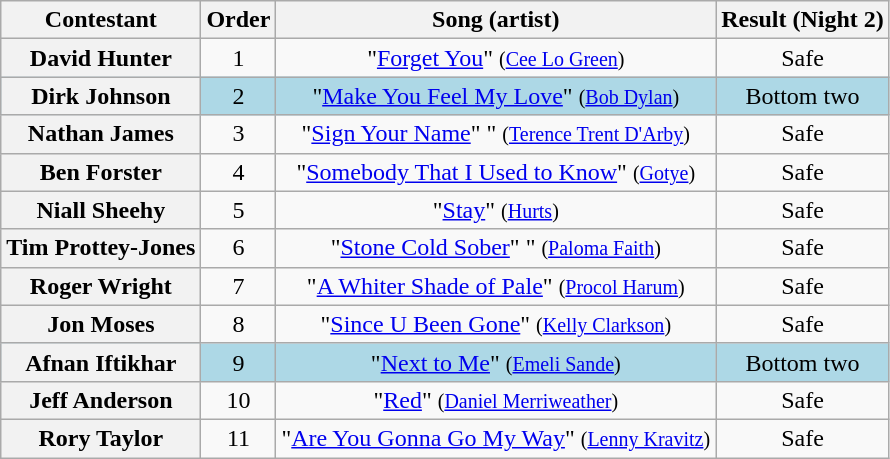<table class="wikitable plainrowheaders" style="text-align:center;">
<tr>
<th scope="col">Contestant</th>
<th scope="col">Order</th>
<th scope="col">Song (artist)</th>
<th scope="col">Result (Night 2)</th>
</tr>
<tr>
<th scope="row">David Hunter</th>
<td>1</td>
<td>"<a href='#'>Forget You</a>" <small>(<a href='#'>Cee Lo Green</a>)</small></td>
<td>Safe</td>
</tr>
<tr style="background:lightblue;">
<th scope="row">Dirk Johnson</th>
<td>2</td>
<td>"<a href='#'>Make You Feel My Love</a>"  <small>(<a href='#'>Bob Dylan</a>)</small></td>
<td>Bottom two</td>
</tr>
<tr>
<th scope="row">Nathan James</th>
<td>3</td>
<td>"<a href='#'>Sign Your Name</a>" " <small>(<a href='#'>Terence Trent D'Arby</a>)</small></td>
<td>Safe</td>
</tr>
<tr>
<th scope="row">Ben Forster</th>
<td>4</td>
<td>"<a href='#'>Somebody That I Used to Know</a>" <small>(<a href='#'>Gotye</a>)</small></td>
<td>Safe</td>
</tr>
<tr>
<th scope="row">Niall Sheehy</th>
<td>5</td>
<td>"<a href='#'>Stay</a>" <small>(<a href='#'>Hurts</a>)</small></td>
<td>Safe</td>
</tr>
<tr>
<th scope="row">Tim Prottey-Jones</th>
<td>6</td>
<td>"<a href='#'>Stone Cold Sober</a>" " <small>(<a href='#'>Paloma Faith</a>)</small></td>
<td>Safe</td>
</tr>
<tr>
<th scope="row">Roger Wright</th>
<td>7</td>
<td>"<a href='#'>A Whiter Shade of Pale</a>" <small>(<a href='#'>Procol Harum</a>)</small></td>
<td>Safe</td>
</tr>
<tr>
<th scope="row">Jon Moses</th>
<td>8</td>
<td>"<a href='#'>Since U Been Gone</a>"  <small>(<a href='#'>Kelly Clarkson</a>)</small></td>
<td>Safe</td>
</tr>
<tr style="background:lightblue;">
<th scope="row">Afnan Iftikhar</th>
<td>9</td>
<td>"<a href='#'>Next to Me</a>" <small>(<a href='#'>Emeli Sande</a>)</small></td>
<td>Bottom two</td>
</tr>
<tr>
<th scope="row">Jeff Anderson</th>
<td>10</td>
<td>"<a href='#'>Red</a>" <small>(<a href='#'>Daniel Merriweather</a>)</small></td>
<td>Safe</td>
</tr>
<tr>
<th scope="row">Rory Taylor</th>
<td>11</td>
<td>"<a href='#'>Are You Gonna Go My Way</a>" <small>(<a href='#'>Lenny Kravitz</a>)</small></td>
<td>Safe</td>
</tr>
</table>
